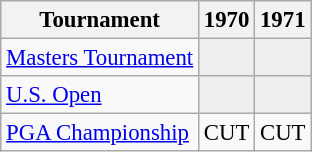<table class="wikitable" style="font-size:95%;text-align:center;">
<tr>
<th>Tournament</th>
<th>1970</th>
<th>1971</th>
</tr>
<tr>
<td align=left><a href='#'>Masters Tournament</a></td>
<td style="background:#eeeeee;"></td>
<td style="background:#eeeeee;"></td>
</tr>
<tr>
<td align=left><a href='#'>U.S. Open</a></td>
<td style="background:#eeeeee;"></td>
<td style="background:#eeeeee;"></td>
</tr>
<tr>
<td align=left><a href='#'>PGA Championship</a></td>
<td>CUT</td>
<td>CUT</td>
</tr>
</table>
